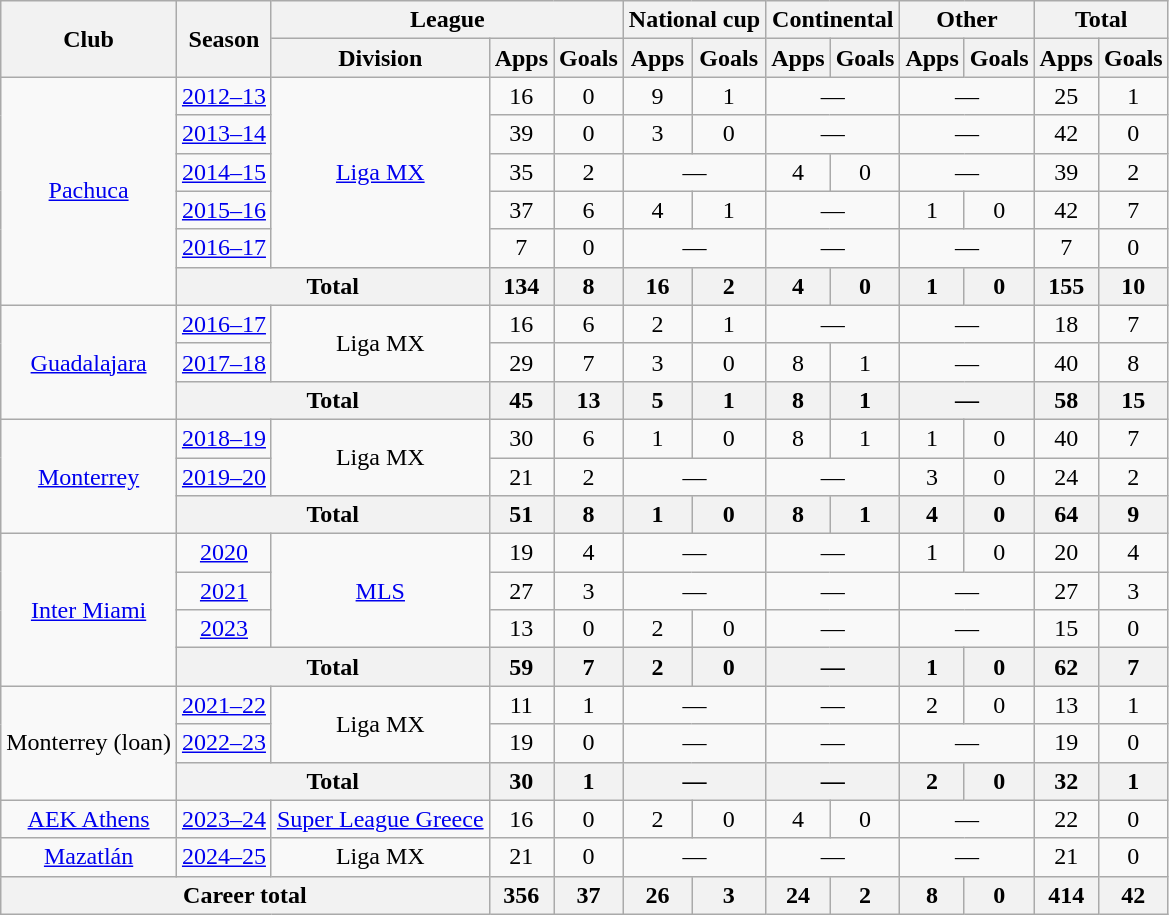<table class="wikitable" style="text-align:center">
<tr>
<th rowspan="2">Club</th>
<th rowspan="2">Season</th>
<th colspan="3">League</th>
<th colspan="2">National cup</th>
<th colspan="2">Continental</th>
<th colspan="2">Other</th>
<th colspan="2">Total</th>
</tr>
<tr>
<th>Division</th>
<th>Apps</th>
<th>Goals</th>
<th>Apps</th>
<th>Goals</th>
<th>Apps</th>
<th>Goals</th>
<th>Apps</th>
<th>Goals</th>
<th>Apps</th>
<th>Goals</th>
</tr>
<tr>
<td rowspan="6"><a href='#'>Pachuca</a></td>
<td><a href='#'>2012–13</a></td>
<td rowspan="5"><a href='#'>Liga MX</a></td>
<td>16</td>
<td>0</td>
<td>9</td>
<td>1</td>
<td colspan="2">—</td>
<td colspan="2">—</td>
<td>25</td>
<td>1</td>
</tr>
<tr>
<td><a href='#'>2013–14</a></td>
<td>39</td>
<td>0</td>
<td>3</td>
<td>0</td>
<td colspan="2">—</td>
<td colspan="2">—</td>
<td>42</td>
<td>0</td>
</tr>
<tr>
<td><a href='#'>2014–15</a></td>
<td>35</td>
<td>2</td>
<td colspan="2">—</td>
<td>4</td>
<td>0</td>
<td colspan="2">—</td>
<td>39</td>
<td>2</td>
</tr>
<tr>
<td><a href='#'>2015–16</a></td>
<td>37</td>
<td>6</td>
<td>4</td>
<td>1</td>
<td colspan="2">—</td>
<td>1</td>
<td>0</td>
<td>42</td>
<td>7</td>
</tr>
<tr>
<td><a href='#'>2016–17</a></td>
<td>7</td>
<td>0</td>
<td colspan="2">—</td>
<td colspan="2">—</td>
<td colspan="2">—</td>
<td>7</td>
<td>0</td>
</tr>
<tr>
<th colspan="2">Total</th>
<th>134</th>
<th>8</th>
<th>16</th>
<th>2</th>
<th>4</th>
<th>0</th>
<th>1</th>
<th>0</th>
<th>155</th>
<th>10</th>
</tr>
<tr>
<td rowspan="3"><a href='#'>Guadalajara</a></td>
<td><a href='#'>2016–17</a></td>
<td rowspan="2">Liga MX</td>
<td>16</td>
<td>6</td>
<td>2</td>
<td>1</td>
<td colspan="2">—</td>
<td colspan="2">—</td>
<td>18</td>
<td>7</td>
</tr>
<tr>
<td><a href='#'>2017–18</a></td>
<td>29</td>
<td>7</td>
<td>3</td>
<td>0</td>
<td>8</td>
<td>1</td>
<td colspan="2">—</td>
<td>40</td>
<td>8</td>
</tr>
<tr>
<th colspan="2">Total</th>
<th>45</th>
<th>13</th>
<th>5</th>
<th>1</th>
<th>8</th>
<th>1</th>
<th colspan="2">—</th>
<th>58</th>
<th>15</th>
</tr>
<tr>
<td rowspan="3"><a href='#'>Monterrey</a></td>
<td><a href='#'>2018–19</a></td>
<td rowspan="2">Liga MX</td>
<td>30</td>
<td>6</td>
<td>1</td>
<td>0</td>
<td>8</td>
<td>1</td>
<td>1</td>
<td>0</td>
<td>40</td>
<td>7</td>
</tr>
<tr>
<td><a href='#'>2019–20</a></td>
<td>21</td>
<td>2</td>
<td colspan="2">—</td>
<td colspan="2">—</td>
<td>3</td>
<td>0</td>
<td>24</td>
<td>2</td>
</tr>
<tr>
<th colspan="2">Total</th>
<th>51</th>
<th>8</th>
<th>1</th>
<th>0</th>
<th>8</th>
<th>1</th>
<th>4</th>
<th>0</th>
<th>64</th>
<th>9</th>
</tr>
<tr>
<td rowspan="4"><a href='#'>Inter Miami</a></td>
<td><a href='#'>2020</a></td>
<td rowspan="3"><a href='#'>MLS</a></td>
<td>19</td>
<td>4</td>
<td colspan="2">—</td>
<td colspan="2">—</td>
<td>1</td>
<td>0</td>
<td>20</td>
<td>4</td>
</tr>
<tr>
<td><a href='#'>2021</a></td>
<td>27</td>
<td>3</td>
<td colspan="2">—</td>
<td colspan="2">—</td>
<td colspan="2">—</td>
<td>27</td>
<td>3</td>
</tr>
<tr>
<td><a href='#'>2023</a></td>
<td>13</td>
<td>0</td>
<td>2</td>
<td>0</td>
<td colspan="2">—</td>
<td colspan="2">—</td>
<td>15</td>
<td>0</td>
</tr>
<tr>
<th colspan="2">Total</th>
<th>59</th>
<th>7</th>
<th>2</th>
<th>0</th>
<th colspan="2">—</th>
<th>1</th>
<th>0</th>
<th>62</th>
<th>7</th>
</tr>
<tr>
<td rowspan="3">Monterrey (loan)</td>
<td><a href='#'>2021–22</a></td>
<td rowspan="2">Liga MX</td>
<td>11</td>
<td>1</td>
<td colspan="2">—</td>
<td colspan="2">—</td>
<td>2</td>
<td>0</td>
<td>13</td>
<td>1</td>
</tr>
<tr>
<td><a href='#'>2022–23</a></td>
<td>19</td>
<td>0</td>
<td colspan="2">—</td>
<td colspan="2">—</td>
<td colspan="2">—</td>
<td>19</td>
<td>0</td>
</tr>
<tr>
<th colspan="2">Total</th>
<th>30</th>
<th>1</th>
<th colspan="2">—</th>
<th colspan="2">—</th>
<th>2</th>
<th>0</th>
<th>32</th>
<th>1</th>
</tr>
<tr>
<td><a href='#'>AEK Athens</a></td>
<td><a href='#'>2023–24</a></td>
<td><a href='#'>Super League Greece</a></td>
<td>16</td>
<td>0</td>
<td>2</td>
<td>0</td>
<td>4</td>
<td>0</td>
<td colspan="2">—</td>
<td>22</td>
<td>0</td>
</tr>
<tr>
<td rowspan="1"><a href='#'>Mazatlán</a></td>
<td><a href='#'>2024–25</a></td>
<td rowspan="1">Liga MX</td>
<td>21</td>
<td>0</td>
<td colspan="2">—</td>
<td colspan="2">—</td>
<td colspan="2">—</td>
<td>21</td>
<td>0</td>
</tr>
<tr>
<th colspan="3">Career total</th>
<th>356</th>
<th>37</th>
<th>26</th>
<th>3</th>
<th>24</th>
<th>2</th>
<th>8</th>
<th>0</th>
<th>414</th>
<th>42</th>
</tr>
</table>
